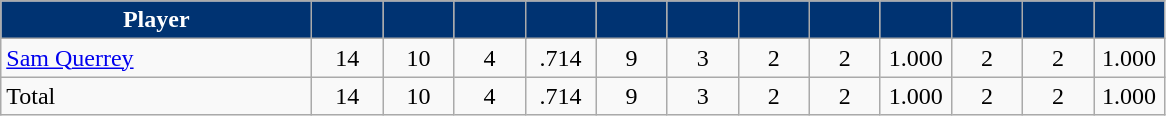<table class="wikitable" style="text-align:center">
<tr>
<th style="background:#003372; color:#fff" width="200px">Player</th>
<th style="background:#003372; color:#fff" width="40px"></th>
<th style="background:#003372; color:#fff" width="40px"></th>
<th style="background:#003372; color:#fff" width="40px"></th>
<th style="background:#003372; color:#fff" width="40px"></th>
<th style="background:#003372; color:#fff" width="40px"></th>
<th style="background:#003372; color:#fff" width="40px"></th>
<th style="background:#003372; color:#fff" width="40px"></th>
<th style="background:#003372; color:#fff" width="40px"></th>
<th style="background:#003372; color:#fff" width="40px"></th>
<th style="background:#003372; color:#fff" width="40px"></th>
<th style="background:#003372; color:#fff" width="40px"></th>
<th style="background:#003372; color:#fff" width="40px"></th>
</tr>
<tr>
<td style="text-align:left"><a href='#'>Sam Querrey</a></td>
<td>14</td>
<td>10</td>
<td>4</td>
<td>.714</td>
<td>9</td>
<td>3</td>
<td>2</td>
<td>2</td>
<td>1.000</td>
<td>2</td>
<td>2</td>
<td>1.000</td>
</tr>
<tr>
<td style="text-align:left">Total</td>
<td>14</td>
<td>10</td>
<td>4</td>
<td>.714</td>
<td>9</td>
<td>3</td>
<td>2</td>
<td>2</td>
<td>1.000</td>
<td>2</td>
<td>2</td>
<td>1.000</td>
</tr>
</table>
